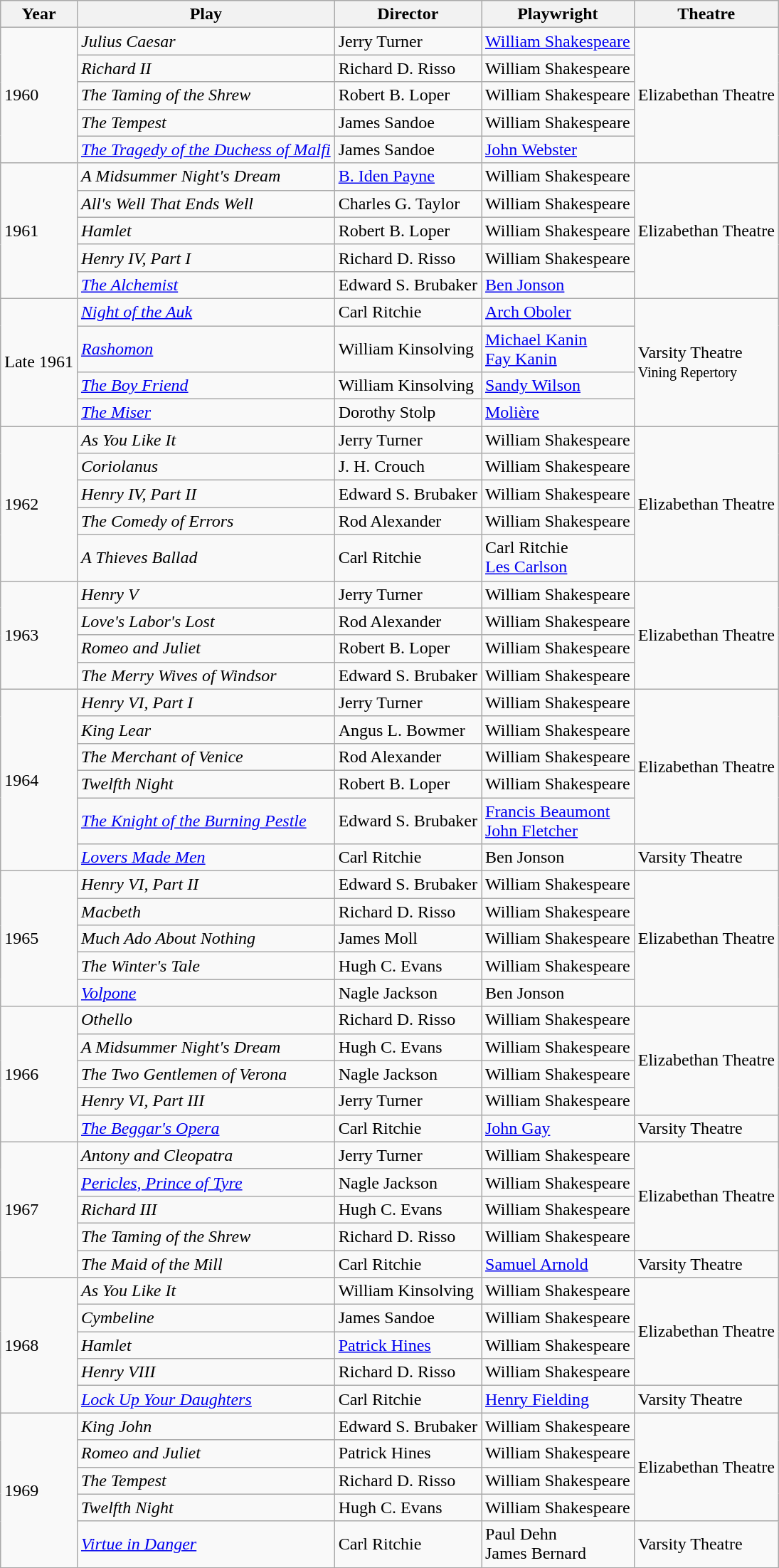<table class="wikitable mw-collapsible">
<tr>
<th>Year</th>
<th>Play</th>
<th>Director</th>
<th>Playwright</th>
<th>Theatre</th>
</tr>
<tr>
<td rowspan="5">1960</td>
<td><em>Julius Caesar</em></td>
<td>Jerry Turner</td>
<td><a href='#'>William Shakespeare</a></td>
<td rowspan="5">Elizabethan Theatre</td>
</tr>
<tr>
<td><em>Richard II</em></td>
<td>Richard D. Risso</td>
<td>William Shakespeare</td>
</tr>
<tr>
<td><em>The Taming of the Shrew</em></td>
<td>Robert B. Loper</td>
<td>William Shakespeare</td>
</tr>
<tr>
<td><em>The Tempest</em></td>
<td>James Sandoe</td>
<td>William Shakespeare</td>
</tr>
<tr>
<td><em><a href='#'>The Tragedy of the Duchess of Malfi</a></em></td>
<td>James Sandoe</td>
<td><a href='#'>John Webster</a></td>
</tr>
<tr>
<td rowspan="5">1961</td>
<td><em>A Midsummer Night's Dream</em></td>
<td><a href='#'>B. Iden Payne</a></td>
<td>William Shakespeare</td>
<td rowspan="5">Elizabethan Theatre</td>
</tr>
<tr>
<td><em>All's Well That Ends Well</em></td>
<td>Charles G. Taylor</td>
<td>William Shakespeare</td>
</tr>
<tr>
<td><em>Hamlet</em></td>
<td>Robert B. Loper</td>
<td>William Shakespeare</td>
</tr>
<tr>
<td><em>Henry IV, Part I</em></td>
<td>Richard D. Risso</td>
<td>William Shakespeare</td>
</tr>
<tr>
<td><em><a href='#'>The Alchemist</a></em></td>
<td>Edward S. Brubaker</td>
<td><a href='#'>Ben Jonson</a></td>
</tr>
<tr>
<td rowspan="4">Late 1961</td>
<td><em><a href='#'>Night of the Auk</a></em></td>
<td>Carl Ritchie</td>
<td><a href='#'>Arch Oboler</a></td>
<td rowspan="4">Varsity Theatre<br><small>Vining Repertory</small></td>
</tr>
<tr>
<td><em><a href='#'>Rashomon</a></em></td>
<td>William Kinsolving</td>
<td><a href='#'>Michael Kanin</a><br><a href='#'>Fay Kanin</a></td>
</tr>
<tr>
<td><em><a href='#'>The Boy Friend</a></em></td>
<td>William Kinsolving</td>
<td><a href='#'>Sandy Wilson</a></td>
</tr>
<tr>
<td><em><a href='#'>The Miser</a></em></td>
<td>Dorothy Stolp</td>
<td><a href='#'>Molière</a></td>
</tr>
<tr>
<td rowspan="5">1962</td>
<td><em>As You Like It</em></td>
<td>Jerry Turner</td>
<td>William Shakespeare</td>
<td rowspan="5">Elizabethan Theatre</td>
</tr>
<tr>
<td><em>Coriolanus</em></td>
<td>J. H. Crouch</td>
<td>William Shakespeare</td>
</tr>
<tr>
<td><em>Henry IV, Part II</em></td>
<td>Edward S. Brubaker</td>
<td>William Shakespeare</td>
</tr>
<tr>
<td><em>The Comedy of Errors</em></td>
<td>Rod Alexander</td>
<td>William Shakespeare</td>
</tr>
<tr>
<td><em>A Thieves Ballad</em></td>
<td>Carl Ritchie</td>
<td>Carl Ritchie<br><a href='#'>Les Carlson</a></td>
</tr>
<tr>
<td rowspan="4">1963</td>
<td><em>Henry V</em></td>
<td>Jerry Turner</td>
<td>William Shakespeare</td>
<td rowspan="4">Elizabethan Theatre</td>
</tr>
<tr>
<td><em>Love's Labor's Lost</em></td>
<td>Rod Alexander</td>
<td>William Shakespeare</td>
</tr>
<tr>
<td><em>Romeo and Juliet</em></td>
<td>Robert B. Loper</td>
<td>William Shakespeare</td>
</tr>
<tr>
<td><em>The Merry Wives of Windsor</em></td>
<td>Edward S. Brubaker</td>
<td>William Shakespeare</td>
</tr>
<tr>
<td rowspan="6">1964</td>
<td><em>Henry VI, Part I</em></td>
<td>Jerry Turner</td>
<td>William Shakespeare</td>
<td rowspan="5">Elizabethan Theatre</td>
</tr>
<tr>
<td><em>King Lear</em></td>
<td>Angus L. Bowmer</td>
<td>William Shakespeare</td>
</tr>
<tr>
<td><em>The Merchant of Venice</em></td>
<td>Rod Alexander</td>
<td>William Shakespeare</td>
</tr>
<tr>
<td><em>Twelfth Night</em></td>
<td>Robert B. Loper</td>
<td>William Shakespeare</td>
</tr>
<tr>
<td><em><a href='#'>The Knight of the Burning Pestle</a></em></td>
<td>Edward S. Brubaker</td>
<td><a href='#'>Francis Beaumont</a><br><a href='#'>John Fletcher</a></td>
</tr>
<tr>
<td><em><a href='#'>Lovers Made Men</a></em></td>
<td>Carl Ritchie</td>
<td>Ben Jonson</td>
<td>Varsity Theatre</td>
</tr>
<tr>
<td rowspan="5">1965</td>
<td><em>Henry VI, Part II</em></td>
<td>Edward S. Brubaker</td>
<td>William Shakespeare</td>
<td rowspan="5">Elizabethan Theatre</td>
</tr>
<tr>
<td><em>Macbeth</em></td>
<td>Richard D. Risso</td>
<td>William Shakespeare</td>
</tr>
<tr>
<td><em>Much Ado About Nothing</em></td>
<td>James Moll</td>
<td>William Shakespeare</td>
</tr>
<tr>
<td><em>The Winter's Tale</em></td>
<td>Hugh C. Evans</td>
<td>William Shakespeare</td>
</tr>
<tr>
<td><em><a href='#'>Volpone</a></em></td>
<td>Nagle Jackson</td>
<td>Ben Jonson</td>
</tr>
<tr>
<td rowspan="5">1966</td>
<td><em>Othello</em></td>
<td>Richard D. Risso</td>
<td>William Shakespeare</td>
<td rowspan="4">Elizabethan Theatre</td>
</tr>
<tr>
<td><em>A Midsummer Night's Dream</em></td>
<td>Hugh C. Evans</td>
<td>William Shakespeare</td>
</tr>
<tr>
<td><em>The Two Gentlemen of Verona</em></td>
<td>Nagle Jackson</td>
<td>William Shakespeare</td>
</tr>
<tr>
<td><em>Henry VI, Part III</em></td>
<td>Jerry Turner</td>
<td>William Shakespeare</td>
</tr>
<tr>
<td><em><a href='#'>The Beggar's Opera</a></em></td>
<td>Carl Ritchie</td>
<td><a href='#'>John Gay</a></td>
<td>Varsity Theatre</td>
</tr>
<tr>
<td rowspan="5">1967</td>
<td><em>Antony and Cleopatra</em></td>
<td>Jerry Turner</td>
<td>William Shakespeare</td>
<td rowspan="4">Elizabethan Theatre</td>
</tr>
<tr>
<td><em><a href='#'>Pericles, Prince of Tyre</a></em></td>
<td>Nagle Jackson</td>
<td>William Shakespeare</td>
</tr>
<tr>
<td><em>Richard III</em></td>
<td>Hugh C. Evans</td>
<td>William Shakespeare</td>
</tr>
<tr>
<td><em>The Taming of the Shrew</em></td>
<td>Richard D. Risso</td>
<td>William Shakespeare</td>
</tr>
<tr>
<td><em>The Maid of the Mill</em></td>
<td>Carl Ritchie</td>
<td><a href='#'>Samuel Arnold</a></td>
<td>Varsity Theatre</td>
</tr>
<tr>
<td rowspan="5">1968</td>
<td><em>As You Like It</em></td>
<td>William Kinsolving</td>
<td>William Shakespeare</td>
<td rowspan="4">Elizabethan Theatre</td>
</tr>
<tr>
<td><em>Cymbeline</em></td>
<td>James Sandoe</td>
<td>William Shakespeare</td>
</tr>
<tr>
<td><em>Hamlet</em></td>
<td><a href='#'>Patrick Hines</a></td>
<td>William Shakespeare</td>
</tr>
<tr>
<td><em>Henry VIII</em></td>
<td>Richard D. Risso</td>
<td>William Shakespeare</td>
</tr>
<tr>
<td><em><a href='#'>Lock Up Your Daughters</a></em></td>
<td>Carl Ritchie</td>
<td><a href='#'>Henry Fielding</a></td>
<td>Varsity Theatre</td>
</tr>
<tr>
<td rowspan="5">1969</td>
<td><em>King John</em></td>
<td>Edward S. Brubaker</td>
<td>William Shakespeare</td>
<td rowspan="4">Elizabethan Theatre</td>
</tr>
<tr>
<td><em>Romeo and Juliet</em></td>
<td>Patrick Hines</td>
<td>William Shakespeare</td>
</tr>
<tr>
<td><em>The Tempest</em></td>
<td>Richard D. Risso</td>
<td>William Shakespeare</td>
</tr>
<tr>
<td><em>Twelfth Night</em></td>
<td>Hugh C. Evans</td>
<td>William Shakespeare</td>
</tr>
<tr>
<td><em><a href='#'>Virtue in Danger</a></em></td>
<td>Carl Ritchie</td>
<td>Paul Dehn<br>James Bernard</td>
<td>Varsity Theatre</td>
</tr>
</table>
